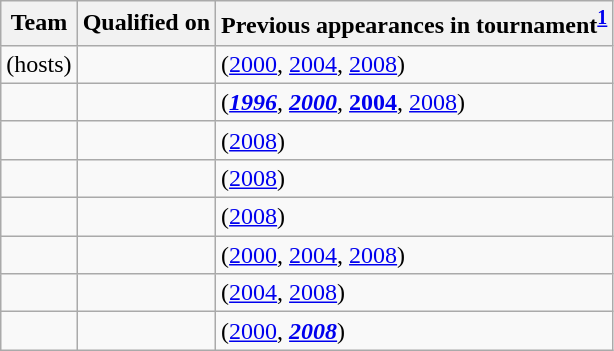<table class="wikitable sortable" style="text-align: left;">
<tr>
<th>Team</th>
<th>Qualified on</th>
<th>Previous appearances in tournament<sup><strong><a href='#'>1</a></strong></sup></th>
</tr>
<tr>
<td> (hosts)</td>
<td></td>
<td> (<a href='#'>2000</a>, <a href='#'>2004</a>, <a href='#'>2008</a>)</td>
</tr>
<tr>
<td></td>
<td></td>
<td> (<strong><em><a href='#'>1996</a></em></strong>, <strong><em><a href='#'>2000</a></em></strong>, <strong><a href='#'>2004</a></strong>, <a href='#'>2008</a>)</td>
</tr>
<tr>
<td></td>
<td></td>
<td> (<a href='#'>2008</a>)</td>
</tr>
<tr>
<td></td>
<td></td>
<td> (<a href='#'>2008</a>)</td>
</tr>
<tr>
<td></td>
<td></td>
<td> (<a href='#'>2008</a>)</td>
</tr>
<tr>
<td></td>
<td></td>
<td> (<a href='#'>2000</a>, <a href='#'>2004</a>, <a href='#'>2008</a>)</td>
</tr>
<tr>
<td></td>
<td></td>
<td> (<a href='#'>2004</a>, <a href='#'>2008</a>)</td>
</tr>
<tr>
<td></td>
<td></td>
<td> (<a href='#'>2000</a>, <strong><em><a href='#'>2008</a></em></strong>)</td>
</tr>
</table>
